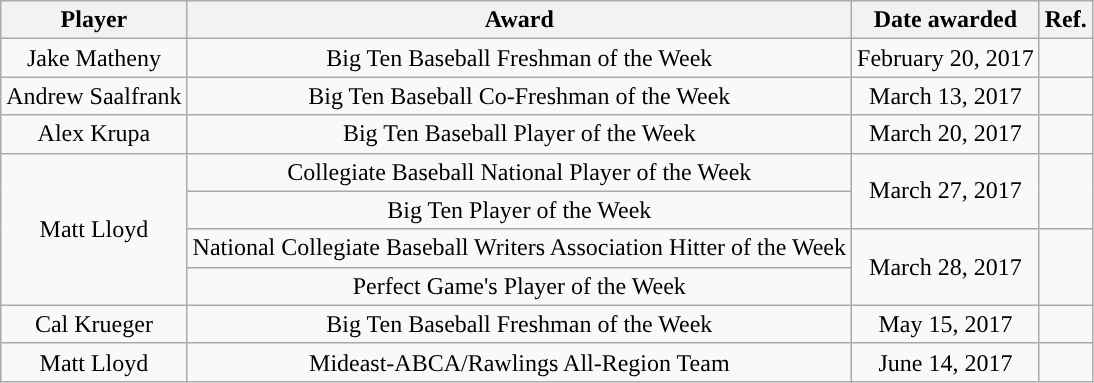<table class="wikitable sortable sortable" style="text-align: center">
<tr align=center>
<th>Player</th>
<th>Award</th>
<th>Date awarded</th>
<th>Ref.</th>
</tr>
<tr>
<td>Jake Matheny</td>
<td rowspan="1">Big Ten Baseball Freshman of the Week</td>
<td rowspan="1">February 20, 2017</td>
<td rowspan="1"></td>
</tr>
<tr>
<td>Andrew Saalfrank</td>
<td rowspan="1">Big Ten Baseball Co-Freshman of the Week</td>
<td rowspan="1">March 13, 2017</td>
<td rowspan="1"></td>
</tr>
<tr>
<td>Alex Krupa</td>
<td rowspan="1">Big Ten Baseball Player of the Week</td>
<td rowspan="1">March 20, 2017</td>
<td rowspan="1"></td>
</tr>
<tr>
<td rowspan="4">Matt Lloyd</td>
<td rowspan="1">Collegiate Baseball National Player of the Week</td>
<td rowspan="2">March 27, 2017</td>
<td rowspan="2"></td>
</tr>
<tr>
<td rowspan="1">Big Ten Player of the Week</td>
</tr>
<tr>
<td rowspan="1">National Collegiate Baseball Writers Association Hitter of the Week</td>
<td rowspan="2">March 28, 2017</td>
<td rowspan="2"></td>
</tr>
<tr>
<td rowspan="1">Perfect Game's Player of the Week</td>
</tr>
<tr>
<td>Cal Krueger</td>
<td rowspan="1">Big Ten Baseball Freshman of the Week</td>
<td rowspan="1">May 15, 2017</td>
<td rowspan="1"></td>
</tr>
<tr>
<td>Matt Lloyd</td>
<td rowspan="1">Mideast-ABCA/Rawlings All-Region Team</td>
<td rowspan="1">June 14, 2017</td>
<td rowspan="1"></td>
</tr>
</table>
